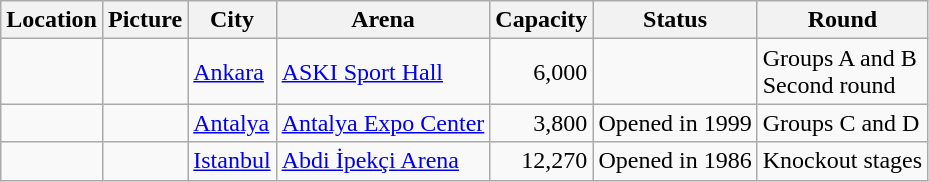<table class="wikitable sortable">
<tr>
<th>Location</th>
<th>Picture</th>
<th>City</th>
<th>Arena</th>
<th style="text-align:right;">Capacity</th>
<th>Status</th>
<th>Round</th>
</tr>
<tr>
<td></td>
<td></td>
<td><a href='#'>Ankara</a></td>
<td><a href='#'>ASKI Sport Hall</a></td>
<td style="text-align:right;">6,000</td>
<td></td>
<td>Groups A and B<br>Second round</td>
</tr>
<tr>
<td></td>
<td></td>
<td><a href='#'>Antalya</a></td>
<td><a href='#'>Antalya Expo Center</a></td>
<td style="text-align:right;">3,800</td>
<td>Opened in 1999</td>
<td>Groups C and D</td>
</tr>
<tr>
<td></td>
<td></td>
<td><a href='#'>Istanbul</a></td>
<td><a href='#'>Abdi İpekçi Arena</a></td>
<td style="text-align:right;">12,270</td>
<td>Opened in 1986</td>
<td>Knockout stages</td>
</tr>
</table>
